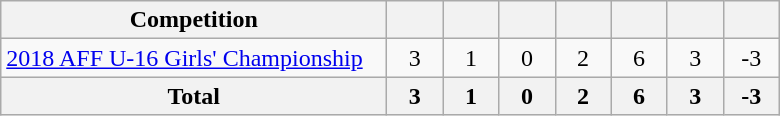<table class="wikitable" style="text-align: center;">
<tr>
<th width=250>Competition</th>
<th width=30></th>
<th width=30></th>
<th width=30></th>
<th width=30></th>
<th width=30></th>
<th width=30></th>
<th width=30></th>
</tr>
<tr>
<td align=left><a href='#'>2018 AFF U-16 Girls' Championship</a></td>
<td>3</td>
<td>1</td>
<td>0</td>
<td>2</td>
<td>6</td>
<td>3</td>
<td>-3</td>
</tr>
<tr>
<th>Total</th>
<th>3</th>
<th>1</th>
<th>0</th>
<th>2</th>
<th>6</th>
<th>3</th>
<th>-3</th>
</tr>
</table>
